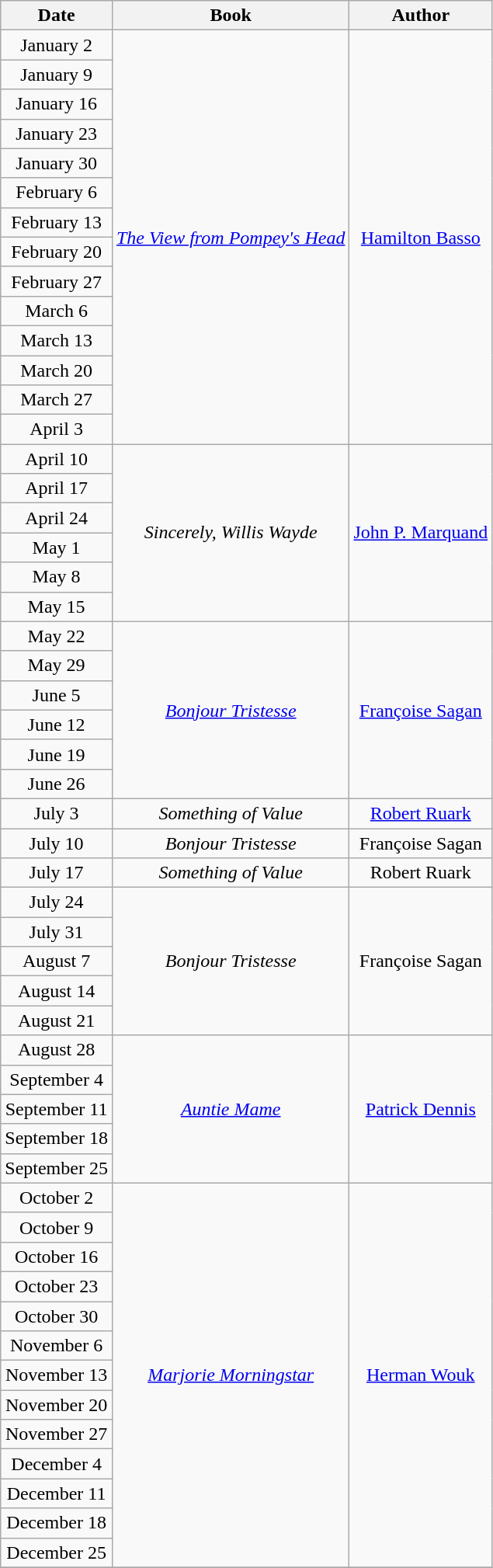<table class="wikitable sortable" style="text-align: center">
<tr>
<th>Date</th>
<th>Book</th>
<th>Author</th>
</tr>
<tr>
<td>January 2</td>
<td rowspan=14><em><a href='#'>The View from Pompey's Head</a></em></td>
<td rowspan=14><a href='#'>Hamilton Basso</a></td>
</tr>
<tr>
<td>January 9</td>
</tr>
<tr>
<td>January 16</td>
</tr>
<tr>
<td>January 23</td>
</tr>
<tr>
<td>January 30</td>
</tr>
<tr>
<td>February 6</td>
</tr>
<tr>
<td>February 13</td>
</tr>
<tr>
<td>February 20</td>
</tr>
<tr>
<td>February 27</td>
</tr>
<tr>
<td>March 6</td>
</tr>
<tr>
<td>March 13</td>
</tr>
<tr>
<td>March 20</td>
</tr>
<tr>
<td>March 27</td>
</tr>
<tr>
<td>April 3</td>
</tr>
<tr>
<td>April 10</td>
<td rowspan=6><em>Sincerely, Willis Wayde</em></td>
<td rowspan=6><a href='#'>John P. Marquand</a></td>
</tr>
<tr>
<td>April 17</td>
</tr>
<tr>
<td>April 24</td>
</tr>
<tr>
<td>May 1</td>
</tr>
<tr>
<td>May 8</td>
</tr>
<tr>
<td>May 15</td>
</tr>
<tr>
<td>May 22</td>
<td rowspan=6><em><a href='#'>Bonjour Tristesse</a></em></td>
<td rowspan=6><a href='#'>Françoise Sagan</a></td>
</tr>
<tr>
<td>May 29</td>
</tr>
<tr>
<td>June 5</td>
</tr>
<tr>
<td>June 12</td>
</tr>
<tr>
<td>June 19</td>
</tr>
<tr>
<td>June 26</td>
</tr>
<tr>
<td>July 3</td>
<td><em>Something of Value</em></td>
<td><a href='#'>Robert Ruark</a></td>
</tr>
<tr>
<td>July 10</td>
<td><em>Bonjour Tristesse</em></td>
<td>Françoise Sagan</td>
</tr>
<tr>
<td>July 17</td>
<td><em>Something of Value</em></td>
<td>Robert Ruark</td>
</tr>
<tr>
<td>July 24</td>
<td rowspan=5><em>Bonjour Tristesse</em></td>
<td rowspan=5>Françoise Sagan</td>
</tr>
<tr>
<td>July 31</td>
</tr>
<tr>
<td>August 7</td>
</tr>
<tr>
<td>August 14</td>
</tr>
<tr>
<td>August 21</td>
</tr>
<tr>
<td>August 28</td>
<td rowspan=5><em><a href='#'>Auntie Mame</a></em></td>
<td rowspan=5><a href='#'>Patrick Dennis</a></td>
</tr>
<tr>
<td>September 4</td>
</tr>
<tr>
<td>September 11</td>
</tr>
<tr>
<td>September 18</td>
</tr>
<tr>
<td>September 25</td>
</tr>
<tr>
<td>October 2</td>
<td rowspan=13><em><a href='#'>Marjorie Morningstar</a></em></td>
<td rowspan=13><a href='#'>Herman Wouk</a></td>
</tr>
<tr>
<td>October 9</td>
</tr>
<tr>
<td>October 16</td>
</tr>
<tr>
<td>October 23</td>
</tr>
<tr>
<td>October 30</td>
</tr>
<tr>
<td>November 6</td>
</tr>
<tr>
<td>November 13</td>
</tr>
<tr>
<td>November 20</td>
</tr>
<tr>
<td>November 27</td>
</tr>
<tr>
<td>December 4</td>
</tr>
<tr>
<td>December 11</td>
</tr>
<tr>
<td>December 18</td>
</tr>
<tr>
<td>December 25</td>
</tr>
<tr>
</tr>
</table>
